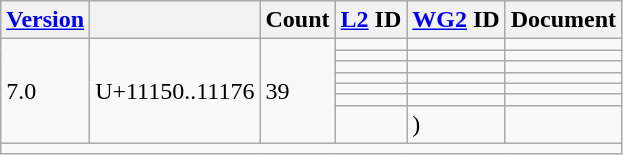<table class="wikitable collapsible sticky-header">
<tr>
<th><a href='#'>Version</a></th>
<th></th>
<th>Count</th>
<th><a href='#'>L2</a> ID</th>
<th><a href='#'>WG2</a> ID</th>
<th>Document</th>
</tr>
<tr>
<td rowspan="7">7.0</td>
<td rowspan="7">U+11150..11176</td>
<td rowspan="7">39</td>
<td></td>
<td></td>
<td></td>
</tr>
<tr>
<td></td>
<td></td>
<td></td>
</tr>
<tr>
<td></td>
<td></td>
<td></td>
</tr>
<tr>
<td></td>
<td></td>
<td></td>
</tr>
<tr>
<td></td>
<td></td>
<td></td>
</tr>
<tr>
<td></td>
<td></td>
<td></td>
</tr>
<tr>
<td></td>
<td> )</td>
<td></td>
</tr>
<tr class="sortbottom">
<td colspan="6"></td>
</tr>
</table>
